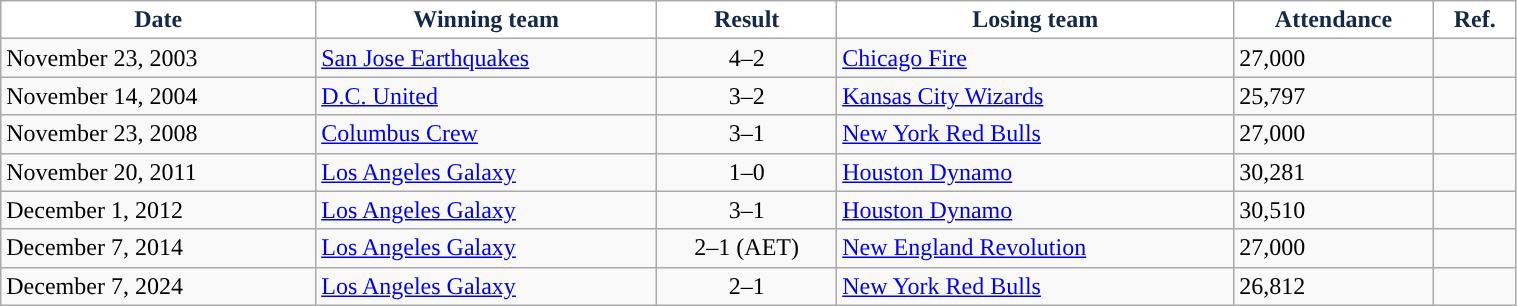<table class="wikitable" style="text-align:left; width:80%;" style="text-align:center">
<tr>
<th style="text-align:center; background:#FFFFFF; color:#13284B; ">Date</th>
<th style="text-align:center; background:#FFFFFF; color:#13284B; ">Winning team</th>
<th style="text-align:center; background:#FFFFFF; color:#13284B; ">Result</th>
<th style="text-align:center; background:#FFFFFF; color:#13284B; ">Losing team</th>
<th style="text-align:center; background:#FFFFFF; color:#13284B; ">Attendance</th>
<th style="text-align:center; background:#FFFFFF; color:#13284B; ">Ref.</th>
</tr>
<tr>
<td>November 23, 2003</td>
<td> <a href='#'>San Jose Earthquakes</a></td>
<td align=center>4–2</td>
<td> <a href='#'>Chicago Fire</a></td>
<td>27,000</td>
<td></td>
</tr>
<tr>
<td>November 14, 2004</td>
<td> <a href='#'>D.C. United</a></td>
<td align=center>3–2</td>
<td> <a href='#'>Kansas City Wizards</a></td>
<td>25,797</td>
<td></td>
</tr>
<tr>
<td>November 23, 2008</td>
<td> <a href='#'>Columbus Crew</a></td>
<td align=center>3–1</td>
<td> <a href='#'>New York Red Bulls</a></td>
<td>27,000</td>
<td></td>
</tr>
<tr>
<td>November 20, 2011</td>
<td> <a href='#'>Los Angeles Galaxy</a></td>
<td align=center>1–0</td>
<td> <a href='#'>Houston Dynamo</a></td>
<td>30,281</td>
<td></td>
</tr>
<tr>
<td>December 1, 2012</td>
<td> <a href='#'>Los Angeles Galaxy</a></td>
<td align=center>3–1</td>
<td> <a href='#'>Houston Dynamo</a></td>
<td>30,510</td>
<td></td>
</tr>
<tr>
<td>December 7, 2014</td>
<td> <a href='#'>Los Angeles Galaxy</a></td>
<td align=center>2–1 (AET)</td>
<td> <a href='#'>New England Revolution</a></td>
<td>27,000</td>
<td></td>
</tr>
<tr>
<td>December 7, 2024</td>
<td> <a href='#'>Los Angeles Galaxy</a></td>
<td align=center>2–1</td>
<td> <a href='#'>New York Red Bulls</a></td>
<td>26,812</td>
<td></td>
</tr>
</table>
